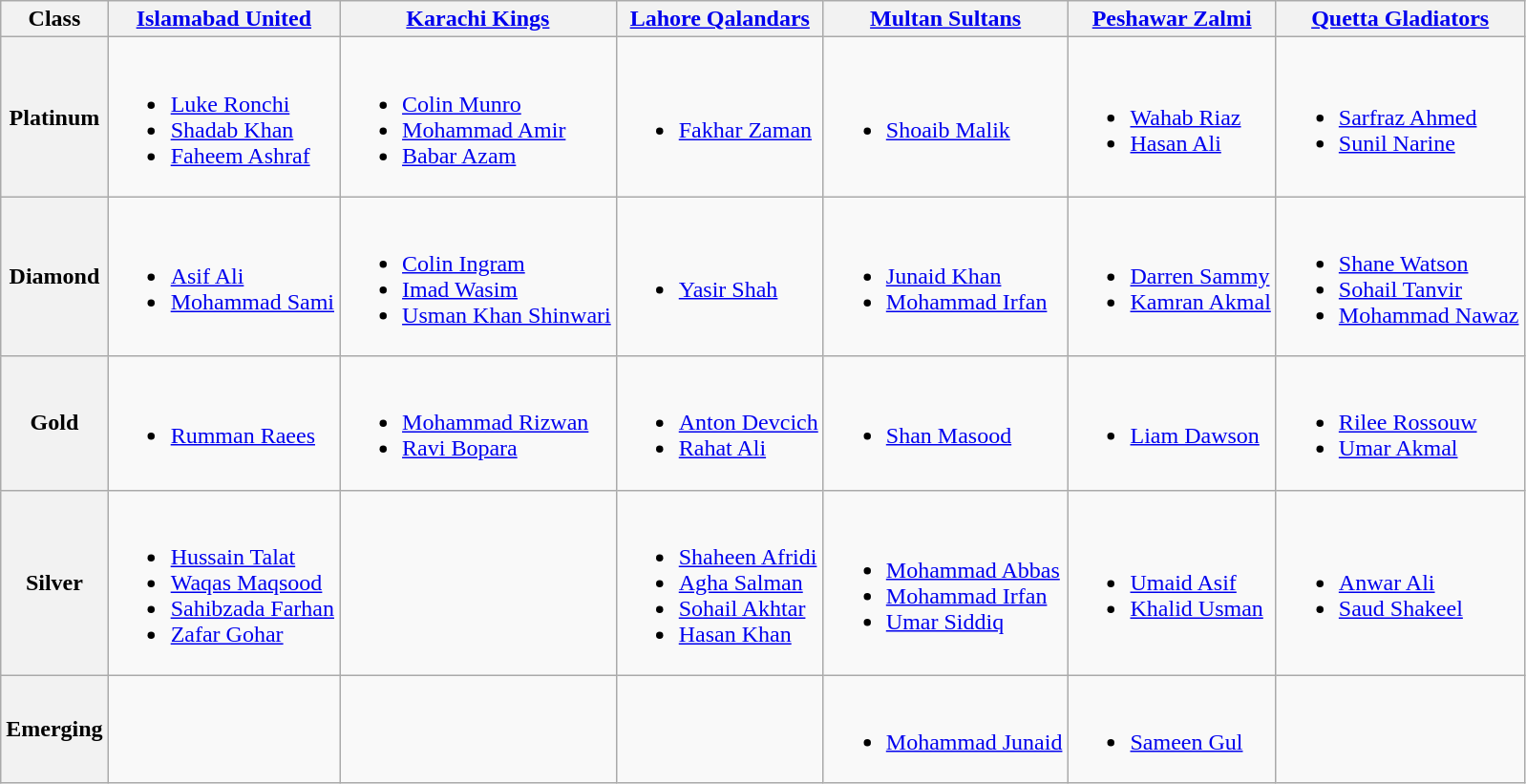<table class="wikitable">
<tr>
<th>Class</th>
<th><a href='#'>Islamabad United</a></th>
<th><a href='#'>Karachi Kings</a></th>
<th><a href='#'>Lahore Qalandars</a></th>
<th><a href='#'>Multan Sultans</a></th>
<th><a href='#'>Peshawar Zalmi</a></th>
<th><a href='#'>Quetta Gladiators</a></th>
</tr>
<tr>
<th>Platinum</th>
<td><br><ul><li><a href='#'>Luke Ronchi</a></li><li><a href='#'>Shadab Khan</a></li><li><a href='#'>Faheem Ashraf</a></li></ul></td>
<td><br><ul><li><a href='#'>Colin Munro</a></li><li><a href='#'>Mohammad Amir</a></li><li><a href='#'>Babar Azam</a></li></ul></td>
<td><br><ul><li><a href='#'>Fakhar Zaman</a></li></ul></td>
<td><br><ul><li><a href='#'>Shoaib Malik</a></li></ul></td>
<td><br><ul><li><a href='#'>Wahab Riaz</a></li><li><a href='#'>Hasan Ali</a></li></ul></td>
<td><br><ul><li><a href='#'>Sarfraz Ahmed</a></li><li><a href='#'>Sunil Narine</a></li></ul></td>
</tr>
<tr>
<th>Diamond</th>
<td><br><ul><li><a href='#'>Asif Ali</a></li><li><a href='#'>Mohammad Sami</a></li></ul></td>
<td><br><ul><li><a href='#'>Colin Ingram</a></li><li><a href='#'>Imad Wasim</a></li><li><a href='#'>Usman Khan Shinwari</a></li></ul></td>
<td><br><ul><li><a href='#'>Yasir Shah</a></li></ul></td>
<td><br><ul><li><a href='#'>Junaid Khan</a></li><li><a href='#'>Mohammad Irfan</a></li></ul></td>
<td><br><ul><li><a href='#'>Darren Sammy</a></li><li><a href='#'>Kamran Akmal</a></li></ul></td>
<td><br><ul><li><a href='#'>Shane Watson</a></li><li><a href='#'>Sohail Tanvir</a></li><li><a href='#'>Mohammad Nawaz</a></li></ul></td>
</tr>
<tr>
<th>Gold</th>
<td><br><ul><li><a href='#'>Rumman Raees</a></li></ul></td>
<td><br><ul><li><a href='#'>Mohammad Rizwan</a></li><li><a href='#'>Ravi Bopara</a></li></ul></td>
<td><br><ul><li><a href='#'>Anton Devcich</a></li><li><a href='#'>Rahat Ali</a></li></ul></td>
<td><br><ul><li><a href='#'>Shan Masood</a></li></ul></td>
<td><br><ul><li><a href='#'>Liam Dawson</a></li></ul></td>
<td><br><ul><li><a href='#'>Rilee Rossouw</a></li><li><a href='#'>Umar Akmal</a></li></ul></td>
</tr>
<tr>
<th>Silver</th>
<td><br><ul><li><a href='#'>Hussain Talat</a></li><li><a href='#'>Waqas Maqsood</a></li><li><a href='#'>Sahibzada Farhan</a></li><li><a href='#'>Zafar Gohar</a></li></ul></td>
<td></td>
<td><br><ul><li><a href='#'>Shaheen Afridi</a></li><li><a href='#'>Agha Salman</a></li><li><a href='#'>Sohail Akhtar</a></li><li><a href='#'>Hasan Khan</a></li></ul></td>
<td><br><ul><li><a href='#'>Mohammad Abbas</a></li><li><a href='#'>Mohammad Irfan</a></li><li><a href='#'>Umar Siddiq</a></li></ul></td>
<td><br><ul><li><a href='#'>Umaid Asif</a></li><li><a href='#'>Khalid Usman</a></li></ul></td>
<td><br><ul><li><a href='#'>Anwar Ali</a></li><li><a href='#'>Saud Shakeel</a></li></ul></td>
</tr>
<tr>
<th>Emerging</th>
<td></td>
<td></td>
<td></td>
<td><br><ul><li><a href='#'>Mohammad Junaid</a></li></ul></td>
<td><br><ul><li><a href='#'>Sameen Gul</a></li></ul></td>
<td></td>
</tr>
</table>
